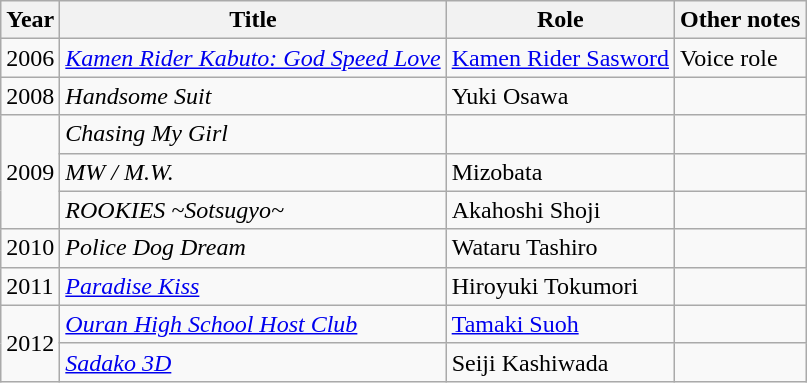<table class="wikitable">
<tr>
<th>Year</th>
<th>Title</th>
<th>Role</th>
<th>Other notes</th>
</tr>
<tr>
<td>2006</td>
<td><em><a href='#'>Kamen Rider Kabuto: God Speed Love</a></em></td>
<td><a href='#'>Kamen Rider Sasword</a></td>
<td>Voice role</td>
</tr>
<tr>
<td>2008</td>
<td><em>Handsome Suit</em></td>
<td>Yuki Osawa</td>
<td></td>
</tr>
<tr>
<td rowspan="3">2009</td>
<td><em>Chasing My Girl</em></td>
<td></td>
<td></td>
</tr>
<tr>
<td><em>MW / M.W.</em></td>
<td>Mizobata</td>
<td></td>
</tr>
<tr>
<td><em>ROOKIES ~Sotsugyo~</em></td>
<td>Akahoshi Shoji</td>
<td></td>
</tr>
<tr>
<td>2010</td>
<td><em>Police Dog Dream</em></td>
<td>Wataru Tashiro</td>
<td></td>
</tr>
<tr>
<td>2011</td>
<td><em><a href='#'>Paradise Kiss</a></em></td>
<td>Hiroyuki Tokumori</td>
<td></td>
</tr>
<tr>
<td rowspan="2">2012</td>
<td><em><a href='#'>Ouran High School Host Club</a></em></td>
<td><a href='#'>Tamaki Suoh</a></td>
<td></td>
</tr>
<tr>
<td><em><a href='#'>Sadako 3D</a></em></td>
<td>Seiji Kashiwada</td>
<td></td>
</tr>
</table>
